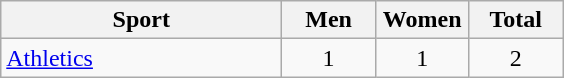<table class="wikitable sortable" style="text-align:center;">
<tr>
<th width=180>Sport</th>
<th width=55>Men</th>
<th width=55>Women</th>
<th width=55>Total</th>
</tr>
<tr>
<td align=left><a href='#'>Athletics</a></td>
<td>1</td>
<td>1</td>
<td>2</td>
</tr>
</table>
